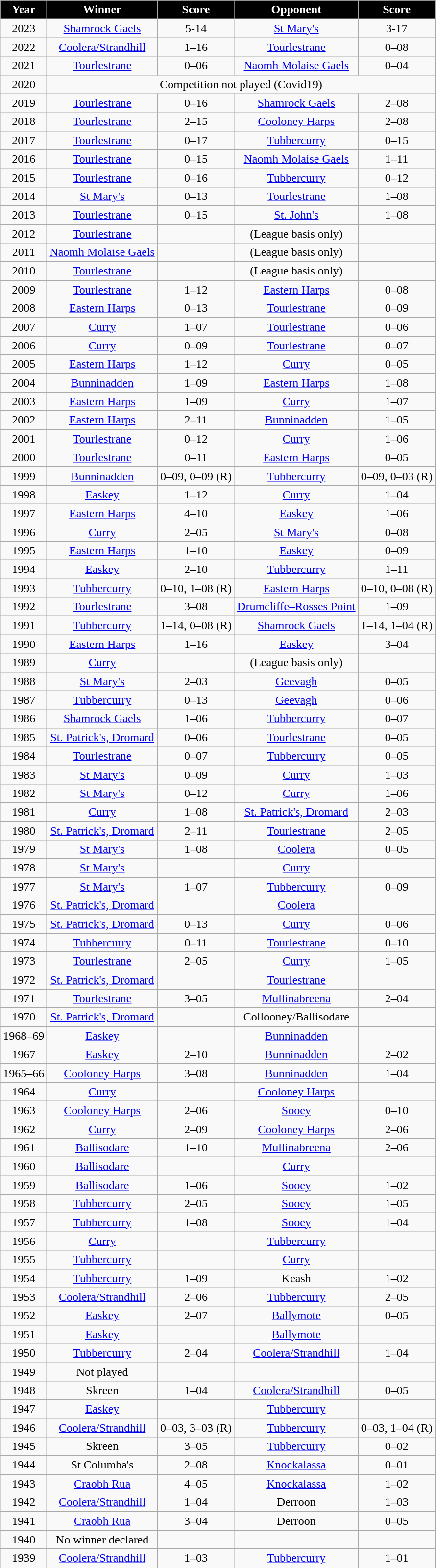<table class="wikitable" style="text-align:center;">
<tr>
<th style="background:black;color:white">Year</th>
<th style="background:black;color:white">Winner</th>
<th style="background:black;color:white">Score</th>
<th style="background:black;color:white">Opponent</th>
<th style="background:black;color:white">Score</th>
</tr>
<tr>
<td>2023</td>
<td><a href='#'>Shamrock Gaels</a></td>
<td>5-14</td>
<td><a href='#'>St Mary's</a></td>
<td>3-17</td>
</tr>
<tr>
<td>2022</td>
<td><a href='#'>Coolera/Strandhill</a></td>
<td>1–16</td>
<td><a href='#'>Tourlestrane</a></td>
<td>0–08</td>
</tr>
<tr>
<td>2021</td>
<td><a href='#'>Tourlestrane</a></td>
<td>0–06</td>
<td><a href='#'>Naomh Molaise Gaels</a></td>
<td>0–04</td>
</tr>
<tr>
<td>2020</td>
<td colspan="4">Competition not played (Covid19)</td>
</tr>
<tr>
<td>2019</td>
<td><a href='#'>Tourlestrane</a></td>
<td>0–16</td>
<td><a href='#'>Shamrock Gaels</a></td>
<td>2–08</td>
</tr>
<tr>
<td>2018</td>
<td><a href='#'>Tourlestrane</a></td>
<td>2–15</td>
<td><a href='#'>Cooloney Harps</a></td>
<td>2–08</td>
</tr>
<tr>
<td>2017</td>
<td><a href='#'>Tourlestrane</a></td>
<td>0–17</td>
<td><a href='#'>Tubbercurry</a></td>
<td>0–15</td>
</tr>
<tr>
<td>2016</td>
<td><a href='#'>Tourlestrane</a></td>
<td>0–15</td>
<td><a href='#'>Naomh Molaise Gaels</a></td>
<td>1–11</td>
</tr>
<tr>
<td>2015</td>
<td><a href='#'>Tourlestrane</a></td>
<td>0–16</td>
<td><a href='#'>Tubbercurry</a></td>
<td>0–12</td>
</tr>
<tr>
<td>2014</td>
<td><a href='#'>St Mary's</a></td>
<td>0–13</td>
<td><a href='#'>Tourlestrane</a></td>
<td>1–08</td>
</tr>
<tr>
<td>2013</td>
<td><a href='#'>Tourlestrane</a></td>
<td>0–15</td>
<td><a href='#'>St. John's</a></td>
<td>1–08</td>
</tr>
<tr>
<td>2012</td>
<td><a href='#'>Tourlestrane</a></td>
<td></td>
<td>(League basis only)</td>
<td></td>
</tr>
<tr>
<td>2011</td>
<td><a href='#'>Naomh Molaise Gaels</a></td>
<td></td>
<td>(League basis only)</td>
<td></td>
</tr>
<tr>
<td>2010</td>
<td><a href='#'>Tourlestrane</a></td>
<td></td>
<td>(League basis only)</td>
<td></td>
</tr>
<tr>
<td>2009</td>
<td><a href='#'>Tourlestrane</a></td>
<td>1–12</td>
<td><a href='#'>Eastern Harps</a></td>
<td>0–08</td>
</tr>
<tr>
<td>2008</td>
<td><a href='#'>Eastern Harps</a></td>
<td>0–13</td>
<td><a href='#'>Tourlestrane</a></td>
<td>0–09</td>
</tr>
<tr>
<td>2007</td>
<td><a href='#'>Curry</a></td>
<td>1–07</td>
<td><a href='#'>Tourlestrane</a></td>
<td>0–06</td>
</tr>
<tr>
<td>2006</td>
<td><a href='#'>Curry</a></td>
<td>0–09</td>
<td><a href='#'>Tourlestrane</a></td>
<td>0–07</td>
</tr>
<tr>
<td>2005</td>
<td><a href='#'>Eastern Harps</a></td>
<td>1–12</td>
<td><a href='#'>Curry</a></td>
<td>0–05</td>
</tr>
<tr>
<td>2004</td>
<td><a href='#'>Bunninadden</a></td>
<td>1–09</td>
<td><a href='#'>Eastern Harps</a></td>
<td>1–08</td>
</tr>
<tr>
<td>2003</td>
<td><a href='#'>Eastern Harps</a></td>
<td>1–09</td>
<td><a href='#'>Curry</a></td>
<td>1–07</td>
</tr>
<tr>
<td>2002</td>
<td><a href='#'>Eastern Harps</a></td>
<td>2–11</td>
<td><a href='#'>Bunninadden</a></td>
<td>1–05</td>
</tr>
<tr>
<td>2001</td>
<td><a href='#'>Tourlestrane</a></td>
<td>0–12</td>
<td><a href='#'>Curry</a></td>
<td>1–06</td>
</tr>
<tr>
<td>2000</td>
<td><a href='#'>Tourlestrane</a></td>
<td>0–11</td>
<td><a href='#'>Eastern Harps</a></td>
<td>0–05</td>
</tr>
<tr>
<td>1999</td>
<td><a href='#'>Bunninadden</a></td>
<td>0–09, 0–09 (R)</td>
<td><a href='#'>Tubbercurry</a></td>
<td>0–09, 0–03 (R)</td>
</tr>
<tr>
<td>1998</td>
<td><a href='#'>Easkey</a></td>
<td>1–12</td>
<td><a href='#'>Curry</a></td>
<td>1–04</td>
</tr>
<tr>
<td>1997</td>
<td><a href='#'>Eastern Harps</a></td>
<td>4–10</td>
<td><a href='#'>Easkey</a></td>
<td>1–06</td>
</tr>
<tr>
<td>1996</td>
<td><a href='#'>Curry</a></td>
<td>2–05</td>
<td><a href='#'>St Mary's</a></td>
<td>0–08</td>
</tr>
<tr>
<td>1995</td>
<td><a href='#'>Eastern Harps</a></td>
<td>1–10</td>
<td><a href='#'>Easkey</a></td>
<td>0–09</td>
</tr>
<tr>
<td>1994</td>
<td><a href='#'>Easkey</a></td>
<td>2–10</td>
<td><a href='#'>Tubbercurry</a></td>
<td>1–11</td>
</tr>
<tr>
<td>1993</td>
<td><a href='#'>Tubbercurry</a></td>
<td>0–10, 1–08 (R)</td>
<td><a href='#'>Eastern Harps</a></td>
<td>0–10, 0–08 (R)</td>
</tr>
<tr>
<td>1992</td>
<td><a href='#'>Tourlestrane</a></td>
<td>3–08</td>
<td><a href='#'>Drumcliffe–Rosses Point</a></td>
<td>1–09</td>
</tr>
<tr>
<td>1991</td>
<td><a href='#'>Tubbercurry</a></td>
<td>1–14, 0–08 (R)</td>
<td><a href='#'>Shamrock Gaels</a></td>
<td>1–14, 1–04 (R)</td>
</tr>
<tr>
<td>1990</td>
<td><a href='#'>Eastern Harps</a></td>
<td>1–16</td>
<td><a href='#'>Easkey</a></td>
<td>3–04</td>
</tr>
<tr>
<td>1989</td>
<td><a href='#'>Curry</a></td>
<td></td>
<td>(League basis only)</td>
<td></td>
</tr>
<tr>
<td>1988</td>
<td><a href='#'>St Mary's</a></td>
<td>2–03</td>
<td><a href='#'>Geevagh</a></td>
<td>0–05</td>
</tr>
<tr>
<td>1987</td>
<td><a href='#'>Tubbercurry</a></td>
<td>0–13</td>
<td><a href='#'>Geevagh</a></td>
<td>0–06</td>
</tr>
<tr>
<td>1986</td>
<td><a href='#'>Shamrock Gaels</a></td>
<td>1–06</td>
<td><a href='#'>Tubbercurry</a></td>
<td>0–07</td>
</tr>
<tr>
<td>1985</td>
<td><a href='#'>St. Patrick's, Dromard</a></td>
<td>0–06</td>
<td><a href='#'>Tourlestrane</a></td>
<td>0–05</td>
</tr>
<tr>
<td>1984</td>
<td><a href='#'>Tourlestrane</a></td>
<td>0–07</td>
<td><a href='#'>Tubbercurry</a></td>
<td>0–05</td>
</tr>
<tr>
<td>1983</td>
<td><a href='#'>St Mary's</a></td>
<td>0–09</td>
<td><a href='#'>Curry</a></td>
<td>1–03</td>
</tr>
<tr>
<td>1982</td>
<td><a href='#'>St Mary's</a></td>
<td>0–12</td>
<td><a href='#'>Curry</a></td>
<td>1–06</td>
</tr>
<tr>
<td>1981</td>
<td><a href='#'>Curry</a></td>
<td>1–08</td>
<td><a href='#'>St. Patrick's, Dromard</a></td>
<td>2–03</td>
</tr>
<tr>
<td>1980</td>
<td><a href='#'>St. Patrick's, Dromard</a></td>
<td>2–11</td>
<td><a href='#'>Tourlestrane</a></td>
<td>2–05</td>
</tr>
<tr>
<td>1979</td>
<td><a href='#'>St Mary's</a></td>
<td>1–08</td>
<td><a href='#'>Coolera</a></td>
<td>0–05</td>
</tr>
<tr>
<td>1978</td>
<td><a href='#'>St Mary's</a></td>
<td></td>
<td><a href='#'>Curry</a></td>
<td></td>
</tr>
<tr>
<td>1977</td>
<td><a href='#'>St Mary's</a></td>
<td>1–07</td>
<td><a href='#'>Tubbercurry</a></td>
<td>0–09</td>
</tr>
<tr>
<td>1976</td>
<td><a href='#'>St. Patrick's, Dromard</a></td>
<td></td>
<td><a href='#'>Coolera</a></td>
<td></td>
</tr>
<tr>
<td>1975</td>
<td><a href='#'>St. Patrick's, Dromard</a></td>
<td>0–13</td>
<td><a href='#'>Curry</a></td>
<td>0–06</td>
</tr>
<tr>
<td>1974</td>
<td><a href='#'>Tubbercurry</a></td>
<td>0–11</td>
<td><a href='#'>Tourlestrane</a></td>
<td>0–10</td>
</tr>
<tr>
<td>1973</td>
<td><a href='#'>Tourlestrane</a></td>
<td>2–05</td>
<td><a href='#'>Curry</a></td>
<td>1–05</td>
</tr>
<tr>
<td>1972</td>
<td><a href='#'>St. Patrick's, Dromard</a></td>
<td></td>
<td><a href='#'>Tourlestrane</a></td>
<td></td>
</tr>
<tr>
<td>1971</td>
<td><a href='#'>Tourlestrane</a></td>
<td>3–05</td>
<td><a href='#'>Mullinabreena</a></td>
<td>2–04</td>
</tr>
<tr>
<td>1970</td>
<td><a href='#'>St. Patrick's, Dromard</a></td>
<td></td>
<td>Collooney/Ballisodare</td>
<td></td>
</tr>
<tr>
<td>1968–69</td>
<td><a href='#'>Easkey</a></td>
<td></td>
<td><a href='#'>Bunninadden</a></td>
<td></td>
</tr>
<tr>
<td>1967</td>
<td><a href='#'>Easkey</a></td>
<td>2–10</td>
<td><a href='#'>Bunninadden</a></td>
<td>2–02</td>
</tr>
<tr>
<td>1965–66</td>
<td><a href='#'>Cooloney Harps</a></td>
<td>3–08</td>
<td><a href='#'>Bunninadden</a></td>
<td>1–04</td>
</tr>
<tr>
<td>1964</td>
<td><a href='#'>Curry</a></td>
<td></td>
<td><a href='#'>Cooloney Harps</a></td>
<td></td>
</tr>
<tr>
<td>1963</td>
<td><a href='#'>Cooloney Harps</a></td>
<td>2–06</td>
<td><a href='#'>Sooey</a></td>
<td>0–10</td>
</tr>
<tr>
<td>1962</td>
<td><a href='#'>Curry</a></td>
<td>2–09</td>
<td><a href='#'>Cooloney Harps</a></td>
<td>2–06</td>
</tr>
<tr>
<td>1961</td>
<td><a href='#'>Ballisodare</a></td>
<td>1–10</td>
<td><a href='#'>Mullinabreena</a></td>
<td>2–06</td>
</tr>
<tr>
<td>1960</td>
<td><a href='#'>Ballisodare</a></td>
<td></td>
<td><a href='#'>Curry</a></td>
<td></td>
</tr>
<tr>
<td>1959</td>
<td><a href='#'>Ballisodare</a></td>
<td>1–06</td>
<td><a href='#'>Sooey</a></td>
<td>1–02</td>
</tr>
<tr>
<td>1958</td>
<td><a href='#'>Tubbercurry</a></td>
<td>2–05</td>
<td><a href='#'>Sooey</a></td>
<td>1–05</td>
</tr>
<tr>
<td>1957</td>
<td><a href='#'>Tubbercurry</a></td>
<td>1–08</td>
<td><a href='#'>Sooey</a></td>
<td>1–04</td>
</tr>
<tr>
<td>1956</td>
<td><a href='#'>Curry</a></td>
<td></td>
<td><a href='#'>Tubbercurry</a></td>
<td></td>
</tr>
<tr>
<td>1955</td>
<td><a href='#'>Tubbercurry</a></td>
<td></td>
<td><a href='#'>Curry</a></td>
<td></td>
</tr>
<tr>
<td>1954</td>
<td><a href='#'>Tubbercurry</a></td>
<td>1–09</td>
<td>Keash</td>
<td>1–02</td>
</tr>
<tr>
<td>1953</td>
<td><a href='#'>Coolera/Strandhill</a></td>
<td>2–06</td>
<td><a href='#'>Tubbercurry</a></td>
<td>2–05</td>
</tr>
<tr>
<td>1952</td>
<td><a href='#'>Easkey</a></td>
<td>2–07</td>
<td><a href='#'>Ballymote</a></td>
<td>0–05</td>
</tr>
<tr>
<td>1951</td>
<td><a href='#'>Easkey</a></td>
<td></td>
<td><a href='#'>Ballymote</a></td>
<td></td>
</tr>
<tr>
<td>1950</td>
<td><a href='#'>Tubbercurry</a></td>
<td>2–04</td>
<td><a href='#'>Coolera/Strandhill</a></td>
<td>1–04</td>
</tr>
<tr>
<td>1949</td>
<td>Not played</td>
<td></td>
<td></td>
<td></td>
</tr>
<tr>
<td>1948</td>
<td>Skreen</td>
<td>1–04</td>
<td><a href='#'>Coolera/Strandhill</a></td>
<td>0–05</td>
</tr>
<tr>
<td>1947</td>
<td><a href='#'>Easkey</a></td>
<td></td>
<td><a href='#'>Tubbercurry</a></td>
<td></td>
</tr>
<tr>
<td>1946</td>
<td><a href='#'>Coolera/Strandhill</a></td>
<td>0–03, 3–03 (R)</td>
<td><a href='#'>Tubbercurry</a></td>
<td>0–03, 1–04 (R)</td>
</tr>
<tr>
<td>1945</td>
<td>Skreen</td>
<td>3–05</td>
<td><a href='#'>Tubbercurry</a></td>
<td>0–02</td>
</tr>
<tr>
<td>1944</td>
<td>St Columba's</td>
<td>2–08</td>
<td><a href='#'>Knockalassa</a></td>
<td>0–01</td>
</tr>
<tr>
<td>1943</td>
<td><a href='#'>Craobh Rua</a></td>
<td>4–05</td>
<td><a href='#'>Knockalassa</a></td>
<td>1–02</td>
</tr>
<tr>
<td>1942</td>
<td><a href='#'>Coolera/Strandhill</a></td>
<td>1–04</td>
<td>Derroon</td>
<td>1–03</td>
</tr>
<tr>
<td>1941</td>
<td><a href='#'>Craobh Rua</a></td>
<td>3–04</td>
<td>Derroon</td>
<td>0–05</td>
</tr>
<tr>
<td>1940</td>
<td>No winner declared</td>
<td></td>
<td></td>
<td></td>
</tr>
<tr>
<td>1939</td>
<td><a href='#'>Coolera/Strandhill</a></td>
<td>1–03</td>
<td><a href='#'>Tubbercurry</a></td>
<td>1–01</td>
</tr>
</table>
